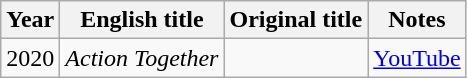<table class="wikitable sortable">
<tr>
<th>Year</th>
<th>English title</th>
<th>Original title</th>
<th class="unsortable">Notes</th>
</tr>
<tr>
<td>2020</td>
<td><em>Action Together</em></td>
<td></td>
<td><a href='#'>YouTube</a></td>
</tr>
</table>
